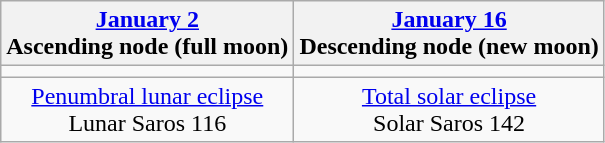<table class="wikitable">
<tr>
<th><a href='#'>January 2</a><br>Ascending node (full moon)<br></th>
<th><a href='#'>January 16</a><br>Descending node (new moon)<br></th>
</tr>
<tr>
<td></td>
<td></td>
</tr>
<tr align=center>
<td><a href='#'>Penumbral lunar eclipse</a><br>Lunar Saros 116</td>
<td><a href='#'>Total solar eclipse</a><br>Solar Saros 142</td>
</tr>
</table>
